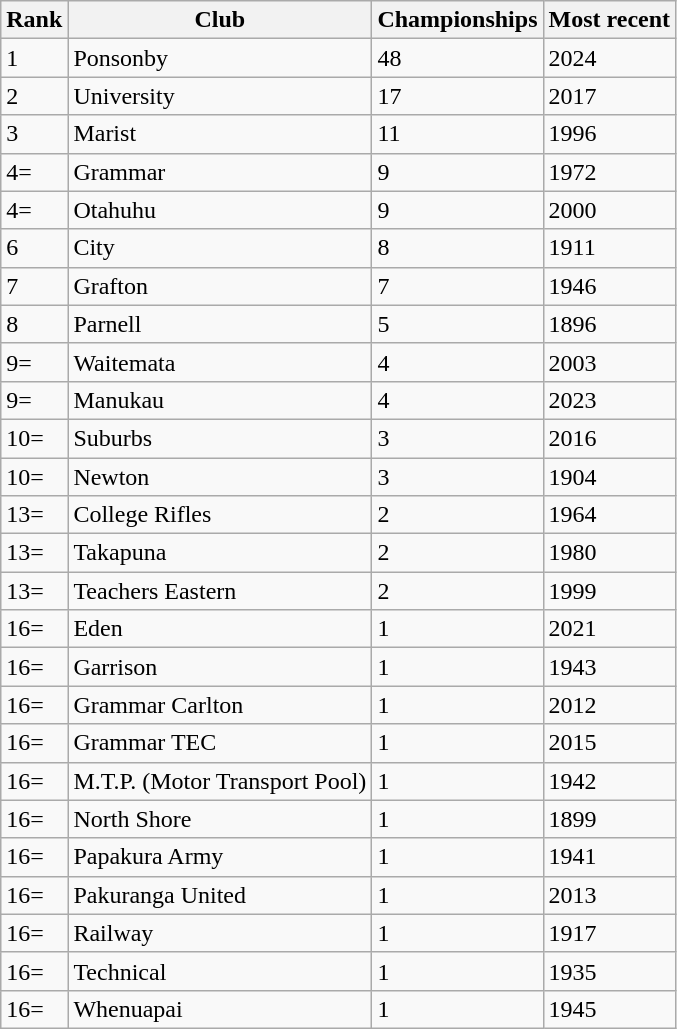<table class="wikitable sortable">
<tr>
<th scope="col">Rank</th>
<th scope="col">Club</th>
<th scope="col">Championships</th>
<th scope="col">Most recent</th>
</tr>
<tr>
<td>1</td>
<td>Ponsonby</td>
<td>48</td>
<td>2024</td>
</tr>
<tr>
<td>2</td>
<td>University</td>
<td>17</td>
<td>2017</td>
</tr>
<tr>
<td>3</td>
<td>Marist</td>
<td>11</td>
<td>1996</td>
</tr>
<tr>
<td>4=</td>
<td>Grammar</td>
<td>9</td>
<td>1972</td>
</tr>
<tr>
<td>4=</td>
<td>Otahuhu</td>
<td>9</td>
<td>2000</td>
</tr>
<tr>
<td>6</td>
<td>City</td>
<td>8</td>
<td>1911</td>
</tr>
<tr>
<td>7</td>
<td>Grafton</td>
<td>7</td>
<td>1946</td>
</tr>
<tr>
<td>8</td>
<td>Parnell</td>
<td>5</td>
<td>1896</td>
</tr>
<tr>
<td>9=</td>
<td>Waitemata</td>
<td>4</td>
<td>2003</td>
</tr>
<tr>
<td>9=</td>
<td>Manukau</td>
<td>4</td>
<td>2023</td>
</tr>
<tr>
<td>10=</td>
<td>Suburbs</td>
<td>3</td>
<td>2016</td>
</tr>
<tr>
<td>10=</td>
<td>Newton</td>
<td>3</td>
<td>1904</td>
</tr>
<tr>
<td>13=</td>
<td>College Rifles</td>
<td>2</td>
<td>1964</td>
</tr>
<tr>
<td>13=</td>
<td>Takapuna</td>
<td>2</td>
<td>1980</td>
</tr>
<tr>
<td>13=</td>
<td>Teachers Eastern</td>
<td>2</td>
<td>1999</td>
</tr>
<tr>
<td>16=</td>
<td>Eden</td>
<td>1</td>
<td>2021</td>
</tr>
<tr>
<td>16=</td>
<td>Garrison</td>
<td>1</td>
<td>1943</td>
</tr>
<tr>
<td>16=</td>
<td>Grammar Carlton</td>
<td>1</td>
<td>2012</td>
</tr>
<tr>
<td>16=</td>
<td>Grammar TEC</td>
<td>1</td>
<td>2015</td>
</tr>
<tr>
<td>16=</td>
<td>M.T.P. (Motor Transport Pool)</td>
<td>1</td>
<td>1942</td>
</tr>
<tr>
<td>16=</td>
<td>North Shore</td>
<td>1</td>
<td>1899</td>
</tr>
<tr>
<td>16=</td>
<td>Papakura Army</td>
<td>1</td>
<td>1941</td>
</tr>
<tr>
<td>16=</td>
<td>Pakuranga United</td>
<td>1</td>
<td>2013</td>
</tr>
<tr>
<td>16=</td>
<td>Railway</td>
<td>1</td>
<td>1917</td>
</tr>
<tr>
<td>16=</td>
<td>Technical</td>
<td>1</td>
<td>1935</td>
</tr>
<tr>
<td>16=</td>
<td>Whenuapai</td>
<td>1</td>
<td>1945</td>
</tr>
</table>
